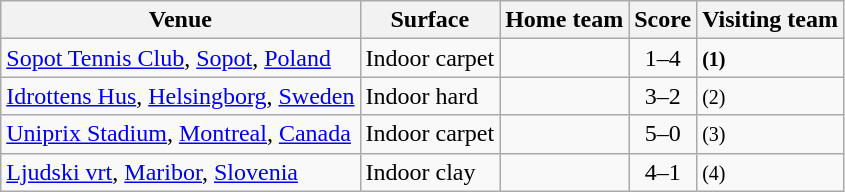<table class=wikitable style="border:1px solid #AAAAAA;">
<tr>
<th>Venue</th>
<th>Surface</th>
<th>Home team</th>
<th>Score</th>
<th>Visiting team</th>
</tr>
<tr>
<td><a href='#'>Sopot Tennis Club</a>, <a href='#'>Sopot</a>, <a href='#'>Poland</a></td>
<td>Indoor carpet</td>
<td></td>
<td align=center>1–4</td>
<td><strong> <small>(1)</small></strong></td>
</tr>
<tr>
<td><a href='#'>Idrottens Hus</a>, <a href='#'>Helsingborg</a>, <a href='#'>Sweden</a></td>
<td>Indoor hard</td>
<td><strong></strong></td>
<td align=center>3–2</td>
<td> <small>(2)</small></td>
</tr>
<tr>
<td><a href='#'>Uniprix Stadium</a>, <a href='#'>Montreal</a>, <a href='#'>Canada</a></td>
<td>Indoor carpet</td>
<td><strong></strong></td>
<td align=center>5–0</td>
<td> <small>(3)</small></td>
</tr>
<tr>
<td><a href='#'>Ljudski vrt</a>, <a href='#'>Maribor</a>, <a href='#'>Slovenia</a></td>
<td>Indoor clay</td>
<td><strong></strong></td>
<td align=center>4–1</td>
<td> <small>(4)</small></td>
</tr>
</table>
